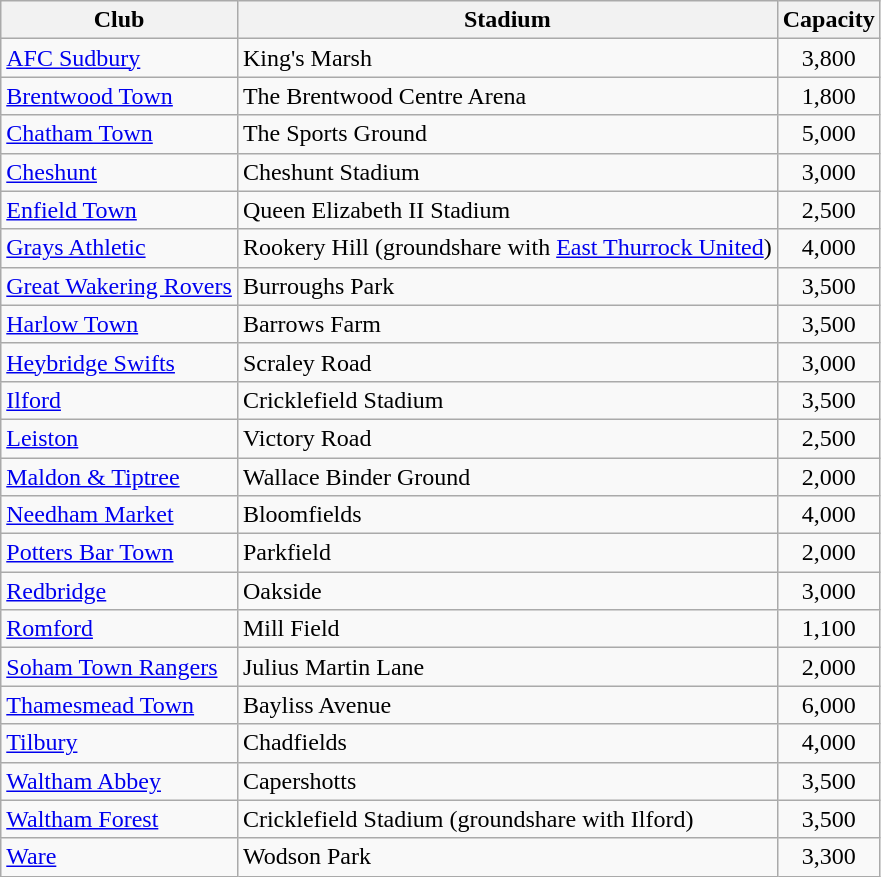<table class="wikitable sortable">
<tr>
<th>Club</th>
<th>Stadium</th>
<th>Capacity</th>
</tr>
<tr>
<td><a href='#'>AFC Sudbury</a></td>
<td>King's Marsh</td>
<td align="center">3,800</td>
</tr>
<tr>
<td><a href='#'>Brentwood Town</a></td>
<td>The Brentwood Centre Arena</td>
<td align="center">1,800</td>
</tr>
<tr>
<td><a href='#'>Chatham Town</a></td>
<td>The Sports Ground</td>
<td align="center">5,000</td>
</tr>
<tr>
<td><a href='#'>Cheshunt</a></td>
<td>Cheshunt Stadium</td>
<td align="center">3,000</td>
</tr>
<tr>
<td><a href='#'>Enfield Town</a></td>
<td>Queen Elizabeth II Stadium</td>
<td align="center">2,500</td>
</tr>
<tr>
<td><a href='#'>Grays Athletic</a></td>
<td>Rookery Hill (groundshare with <a href='#'>East Thurrock United</a>)</td>
<td align="center">4,000</td>
</tr>
<tr>
<td><a href='#'>Great Wakering Rovers</a></td>
<td>Burroughs Park</td>
<td align="center">3,500</td>
</tr>
<tr>
<td><a href='#'>Harlow Town</a></td>
<td>Barrows Farm</td>
<td align="center">3,500</td>
</tr>
<tr>
<td><a href='#'>Heybridge Swifts</a></td>
<td>Scraley Road</td>
<td align="center">3,000</td>
</tr>
<tr>
<td><a href='#'>Ilford</a></td>
<td>Cricklefield Stadium</td>
<td align="center">3,500</td>
</tr>
<tr>
<td><a href='#'>Leiston</a></td>
<td>Victory Road</td>
<td align="center">2,500</td>
</tr>
<tr>
<td><a href='#'>Maldon & Tiptree</a></td>
<td>Wallace Binder Ground</td>
<td align="center">2,000</td>
</tr>
<tr>
<td><a href='#'>Needham Market</a></td>
<td>Bloomfields</td>
<td align="center">4,000</td>
</tr>
<tr>
<td><a href='#'>Potters Bar Town</a></td>
<td>Parkfield</td>
<td align="center">2,000</td>
</tr>
<tr>
<td><a href='#'>Redbridge</a></td>
<td>Oakside</td>
<td align="center">3,000</td>
</tr>
<tr>
<td><a href='#'>Romford</a></td>
<td>Mill Field</td>
<td align="center">1,100</td>
</tr>
<tr>
<td><a href='#'>Soham Town Rangers</a></td>
<td>Julius Martin Lane</td>
<td align="center">2,000</td>
</tr>
<tr>
<td><a href='#'>Thamesmead Town</a></td>
<td>Bayliss Avenue</td>
<td align="center">6,000</td>
</tr>
<tr>
<td><a href='#'>Tilbury</a></td>
<td>Chadfields</td>
<td align="center">4,000</td>
</tr>
<tr>
<td><a href='#'>Waltham Abbey</a></td>
<td>Capershotts</td>
<td align="center">3,500</td>
</tr>
<tr>
<td><a href='#'>Waltham Forest</a></td>
<td>Cricklefield Stadium (groundshare with Ilford)</td>
<td align="center">3,500</td>
</tr>
<tr>
<td><a href='#'>Ware</a></td>
<td>Wodson Park</td>
<td align="center">3,300</td>
</tr>
</table>
